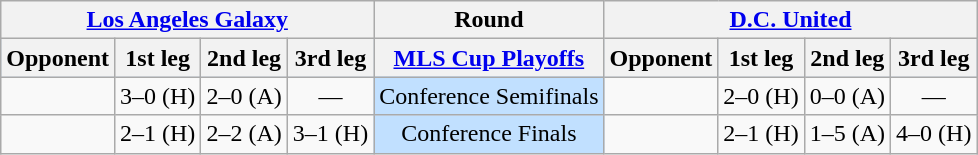<table class="wikitable" style="text-align:center">
<tr>
<th scope=col colspan=4><a href='#'>Los Angeles Galaxy</a></th>
<th>Round</th>
<th scope=col colspan=4><a href='#'>D.C. United</a></th>
</tr>
<tr style="background:#c1e0ff">
<th scope=col>Opponent</th>
<th scope=col>1st leg</th>
<th scope=col>2nd leg</th>
<th scope=col>3rd leg</th>
<th scope=col><a href='#'>MLS Cup Playoffs</a></th>
<th scope=col>Opponent</th>
<th scope=col>1st leg</th>
<th scope=col>2nd leg</th>
<th scope=col>3rd leg</th>
</tr>
<tr>
<td align=left></td>
<td>3–0 (H)</td>
<td>2–0 (A)</td>
<td>—</td>
<td style="background:#c1e0ff">Conference Semifinals</td>
<td align=left></td>
<td>2–0 (H)</td>
<td>0–0  (A)</td>
<td>—</td>
</tr>
<tr>
<td align=left></td>
<td>2–1 (H)</td>
<td>2–2  (A)</td>
<td>3–1 (H)</td>
<td style="background:#c1e0ff">Conference Finals</td>
<td align=left></td>
<td>2–1 (H)</td>
<td>1–5 (A)</td>
<td>4–0 (H)</td>
</tr>
</table>
